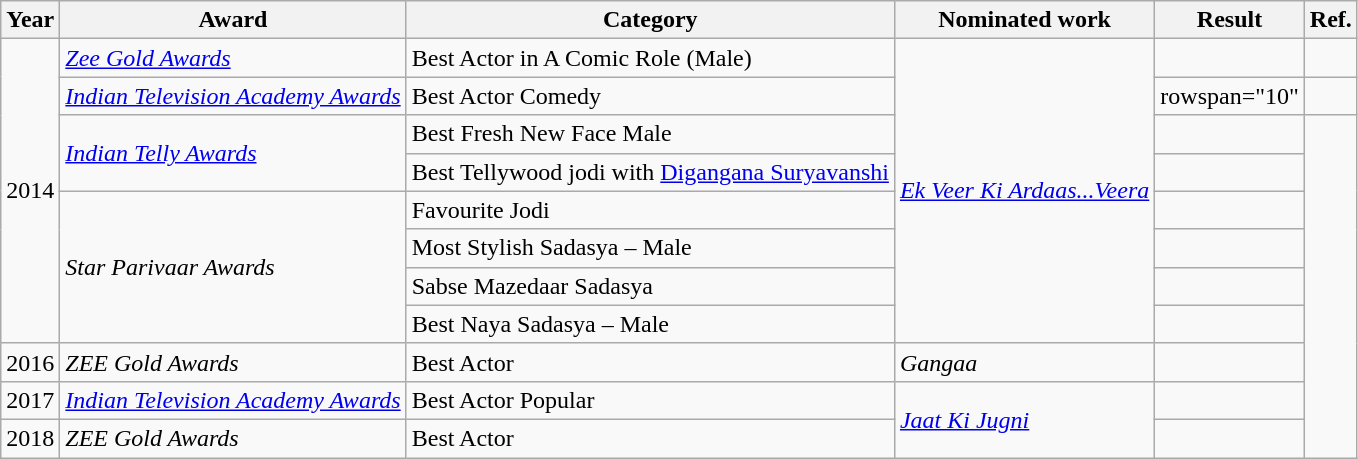<table class="wikitable" style="text-align: left;">
<tr>
<th>Year</th>
<th>Award</th>
<th>Category</th>
<th>Nominated work</th>
<th>Result</th>
<th>Ref.</th>
</tr>
<tr>
<td rowspan="8">2014</td>
<td><em><a href='#'>Zee Gold Awards</a></em></td>
<td>Best Actor in A Comic Role (Male)</td>
<td rowspan="8"><em><a href='#'>Ek Veer Ki Ardaas...Veera</a></em></td>
<td></td>
<td></td>
</tr>
<tr>
<td><em><a href='#'>Indian Television Academy Awards</a></em></td>
<td>Best Actor Comedy</td>
<td>rowspan="10" </td>
<td></td>
</tr>
<tr>
<td rowspan="2"><em><a href='#'>Indian Telly Awards</a></em></td>
<td>Best Fresh New Face Male</td>
<td></td>
</tr>
<tr>
<td>Best Tellywood jodi with <a href='#'>Digangana Suryavanshi</a></td>
<td></td>
</tr>
<tr>
<td rowspan="4"><em>Star Parivaar Awards</em></td>
<td>Favourite Jodi</td>
<td></td>
</tr>
<tr>
<td>Most Stylish Sadasya – Male</td>
<td></td>
</tr>
<tr>
<td>Sabse Mazedaar Sadasya</td>
<td></td>
</tr>
<tr>
<td>Best Naya Sadasya – Male</td>
<td></td>
</tr>
<tr>
<td>2016</td>
<td><em>ZEE Gold Awards</em></td>
<td>Best Actor</td>
<td><em>Gangaa</em></td>
<td></td>
</tr>
<tr>
<td>2017</td>
<td><em><a href='#'>Indian Television Academy Awards</a></em></td>
<td>Best Actor Popular</td>
<td rowspan="2"><em><a href='#'>Jaat Ki Jugni</a></em></td>
<td></td>
</tr>
<tr>
<td>2018</td>
<td><em>ZEE Gold Awards</em></td>
<td>Best Actor</td>
<td></td>
</tr>
</table>
